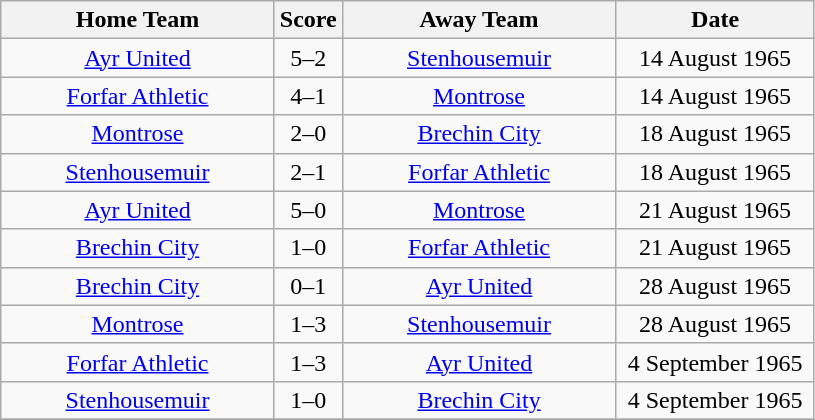<table class="wikitable" style="text-align:center;">
<tr>
<th width=175>Home Team</th>
<th width=20>Score</th>
<th width=175>Away Team</th>
<th width= 125>Date</th>
</tr>
<tr>
<td><a href='#'>Ayr United</a></td>
<td>5–2</td>
<td><a href='#'>Stenhousemuir</a></td>
<td>14 August 1965</td>
</tr>
<tr>
<td><a href='#'>Forfar Athletic</a></td>
<td>4–1</td>
<td><a href='#'>Montrose</a></td>
<td>14 August 1965</td>
</tr>
<tr>
<td><a href='#'>Montrose</a></td>
<td>2–0</td>
<td><a href='#'>Brechin City</a></td>
<td>18 August 1965</td>
</tr>
<tr>
<td><a href='#'>Stenhousemuir</a></td>
<td>2–1</td>
<td><a href='#'>Forfar Athletic</a></td>
<td>18 August 1965</td>
</tr>
<tr>
<td><a href='#'>Ayr United</a></td>
<td>5–0</td>
<td><a href='#'>Montrose</a></td>
<td>21 August 1965</td>
</tr>
<tr>
<td><a href='#'>Brechin City</a></td>
<td>1–0</td>
<td><a href='#'>Forfar Athletic</a></td>
<td>21 August 1965</td>
</tr>
<tr>
<td><a href='#'>Brechin City</a></td>
<td>0–1</td>
<td><a href='#'>Ayr United</a></td>
<td>28 August 1965</td>
</tr>
<tr>
<td><a href='#'>Montrose</a></td>
<td>1–3</td>
<td><a href='#'>Stenhousemuir</a></td>
<td>28 August 1965</td>
</tr>
<tr>
<td><a href='#'>Forfar Athletic</a></td>
<td>1–3</td>
<td><a href='#'>Ayr United</a></td>
<td>4 September 1965</td>
</tr>
<tr>
<td><a href='#'>Stenhousemuir</a></td>
<td>1–0</td>
<td><a href='#'>Brechin City</a></td>
<td>4 September 1965</td>
</tr>
<tr>
</tr>
</table>
